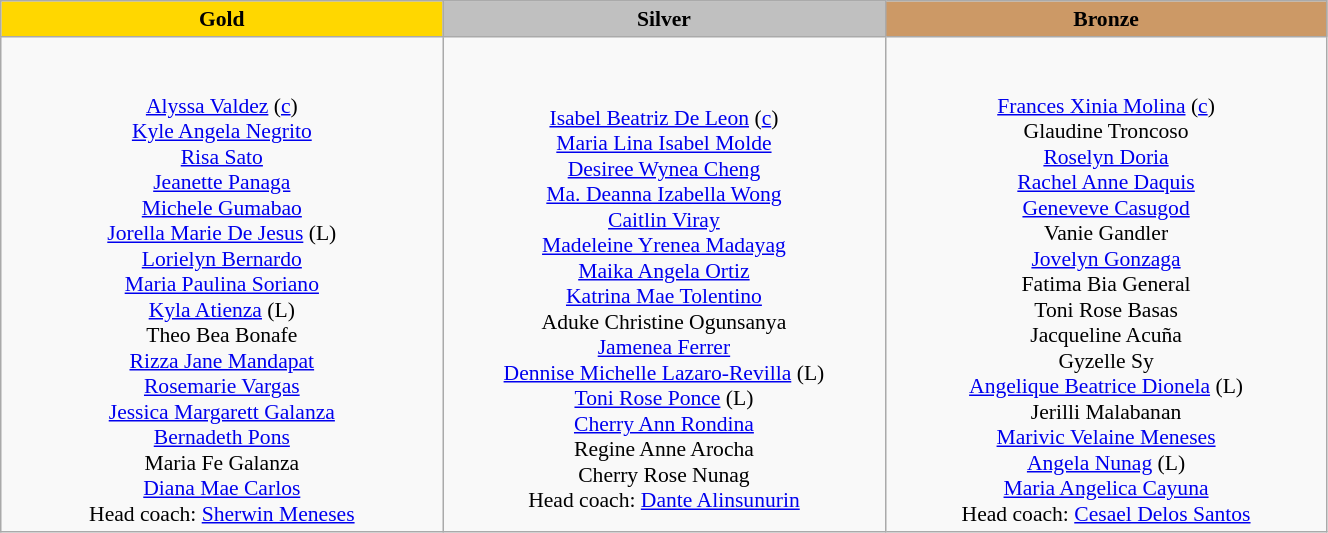<table class="wikitable" style="text-align:center; font-size:90%">
<tr>
<th style="width:20em; background:gold">Gold</th>
<th style="width:20em; background:silver">Silver</th>
<th style="width:20em; background:#cc9966">Bronze</th>
</tr>
<tr>
<td><br><br><a href='#'>Alyssa Valdez</a> (<a href='#'>c</a>)<br>
<a href='#'>Kyle Angela Negrito</a><br>
<a href='#'>Risa Sato</a><br>
<a href='#'>Jeanette Panaga</a><br>
<a href='#'>Michele Gumabao</a><br>
<a href='#'>Jorella Marie De Jesus</a> (L)<br>
<a href='#'>Lorielyn Bernardo</a><br>
<a href='#'>Maria Paulina Soriano</a><br>
<a href='#'>Kyla Atienza</a> (L)<br>
Theo Bea Bonafe<br>
<a href='#'>Rizza Jane Mandapat</a><br>
<a href='#'>Rosemarie Vargas</a><br>
<a href='#'>Jessica Margarett Galanza</a><br>
<a href='#'>Bernadeth Pons</a><br>
Maria Fe Galanza<br>
<a href='#'>Diana Mae Carlos</a><br>Head coach:
<a href='#'>Sherwin Meneses</a></td>
<td><br><br><a href='#'>Isabel Beatriz De Leon</a> (<a href='#'>c</a>)<br>
<a href='#'>Maria Lina Isabel Molde</a><br>
<a href='#'>Desiree Wynea Cheng</a><br>
<a href='#'>Ma. Deanna Izabella Wong</a><br>
<a href='#'>Caitlin Viray</a><br>
<a href='#'>Madeleine Yrenea Madayag</a><br>
<a href='#'>Maika Angela Ortiz</a><br>
<a href='#'>Katrina Mae Tolentino</a><br>
Aduke Christine Ogunsanya<br>
<a href='#'>Jamenea Ferrer</a><br>
<a href='#'>Dennise Michelle Lazaro-Revilla</a> (L)<br>
<a href='#'>Toni Rose Ponce</a> (L)<br>
<a href='#'>Cherry Ann Rondina</a><br>
Regine Anne Arocha<br>
Cherry Rose Nunag<br>Head coach:
<a href='#'>Dante Alinsunurin</a></td>
<td><br><br><a href='#'>Frances Xinia Molina</a> (<a href='#'>c</a>)<br>
Glaudine Troncoso<br>
<a href='#'>Roselyn Doria</a><br>
<a href='#'>Rachel Anne Daquis</a><br>
<a href='#'>Geneveve Casugod</a><br>
Vanie Gandler<br>
<a href='#'>Jovelyn Gonzaga</a><br>
Fatima Bia General<br>
Toni Rose Basas<br>
Jacqueline Acuña<br>
Gyzelle Sy<br>
<a href='#'>Angelique Beatrice Dionela</a> (L)<br>
Jerilli Malabanan<br>
<a href='#'>Marivic Velaine Meneses</a><br>
<a href='#'>Angela Nunag</a> (L)<br>
<a href='#'>Maria Angelica Cayuna</a><br>Head coach:
<a href='#'>Cesael Delos Santos</a></td>
</tr>
</table>
